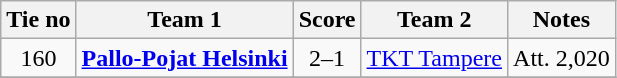<table class="wikitable" style="text-align:center">
<tr>
<th style= width="40px">Tie no</th>
<th style= width="150px">Team 1</th>
<th style= width="60px">Score</th>
<th style= width="150px">Team 2</th>
<th style= width="30px">Notes</th>
</tr>
<tr>
<td>160</td>
<td><strong><a href='#'>Pallo-Pojat Helsinki</a></strong></td>
<td>2–1</td>
<td><a href='#'>TKT Tampere</a></td>
<td>Att. 2,020</td>
</tr>
<tr>
</tr>
</table>
